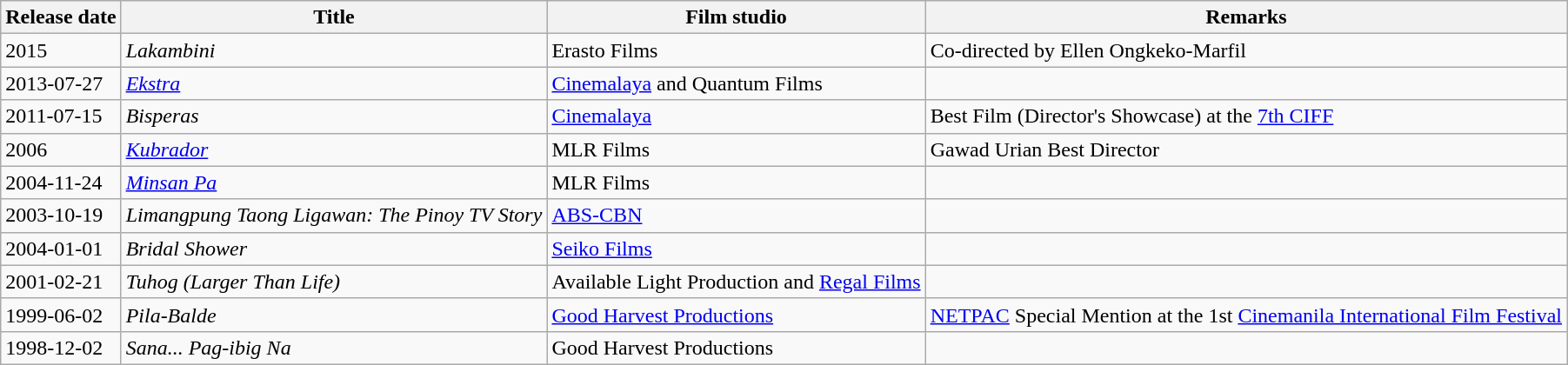<table class="wikitable sortable">
<tr>
<th>Release date</th>
<th>Title</th>
<th>Film studio</th>
<th>Remarks</th>
</tr>
<tr>
<td>2015</td>
<td><em>Lakambini</em></td>
<td>Erasto Films</td>
<td>Co-directed by Ellen Ongkeko-Marfil</td>
</tr>
<tr>
<td>2013-07-27</td>
<td><em><a href='#'>Ekstra</a></em></td>
<td><a href='#'>Cinemalaya</a> and Quantum Films</td>
<td></td>
</tr>
<tr>
<td>2011-07-15</td>
<td><em>Bisperas</em></td>
<td><a href='#'>Cinemalaya</a></td>
<td>Best Film (Director's Showcase) at the <a href='#'>7th CIFF</a></td>
</tr>
<tr>
<td>2006</td>
<td><em><a href='#'>Kubrador</a></em></td>
<td>MLR Films</td>
<td>Gawad Urian Best Director</td>
</tr>
<tr>
<td>2004-11-24</td>
<td><em><a href='#'>Minsan Pa</a></em></td>
<td>MLR Films</td>
<td></td>
</tr>
<tr>
<td>2003-10-19</td>
<td><em>Limangpung Taong Ligawan: The Pinoy TV Story</em></td>
<td><a href='#'>ABS-CBN</a></td>
<td></td>
</tr>
<tr>
<td>2004-01-01</td>
<td><em>Bridal Shower</em></td>
<td><a href='#'>Seiko Films</a></td>
<td></td>
</tr>
<tr>
<td>2001-02-21</td>
<td><em>Tuhog (Larger Than Life)</em></td>
<td>Available Light Production and <a href='#'>Regal Films</a></td>
<td></td>
</tr>
<tr>
<td>1999-06-02</td>
<td><em>Pila-Balde</em></td>
<td><a href='#'>Good Harvest Productions</a></td>
<td><a href='#'>NETPAC</a> Special Mention at the 1st <a href='#'>Cinemanila International Film Festival</a></td>
</tr>
<tr>
<td>1998-12-02</td>
<td><em>Sana... Pag-ibig Na</em></td>
<td>Good Harvest Productions</td>
<td></td>
</tr>
</table>
